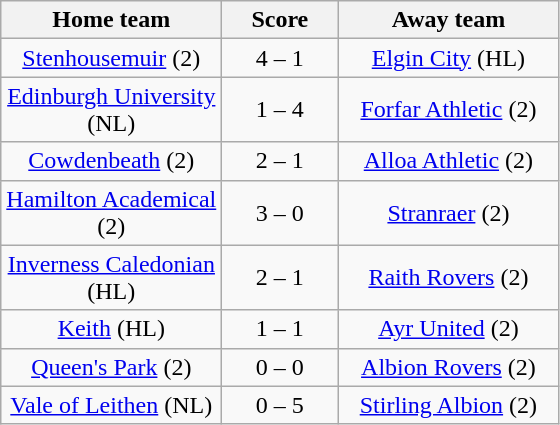<table class="wikitable" style="text-align: center">
<tr>
<th width=140>Home team</th>
<th width=70>Score</th>
<th width=140>Away team</th>
</tr>
<tr>
<td><a href='#'>Stenhousemuir</a> (2)</td>
<td>4 – 1</td>
<td><a href='#'>Elgin City</a> (HL)</td>
</tr>
<tr>
<td><a href='#'>Edinburgh University</a> (NL)</td>
<td>1 – 4</td>
<td><a href='#'>Forfar Athletic</a> (2)</td>
</tr>
<tr>
<td><a href='#'>Cowdenbeath</a> (2)</td>
<td>2 – 1</td>
<td><a href='#'>Alloa Athletic</a> (2)</td>
</tr>
<tr>
<td><a href='#'>Hamilton Academical</a> (2)</td>
<td>3 – 0</td>
<td><a href='#'>Stranraer</a> (2)</td>
</tr>
<tr>
<td><a href='#'>Inverness Caledonian</a> (HL)</td>
<td>2 – 1</td>
<td><a href='#'>Raith Rovers</a> (2)</td>
</tr>
<tr>
<td><a href='#'>Keith</a> (HL)</td>
<td>1 – 1</td>
<td><a href='#'>Ayr United</a> (2)</td>
</tr>
<tr>
<td><a href='#'>Queen's Park</a> (2)</td>
<td>0 – 0</td>
<td><a href='#'>Albion Rovers</a> (2)</td>
</tr>
<tr>
<td><a href='#'>Vale of Leithen</a> (NL)</td>
<td>0 – 5</td>
<td><a href='#'>Stirling Albion</a> (2)</td>
</tr>
</table>
